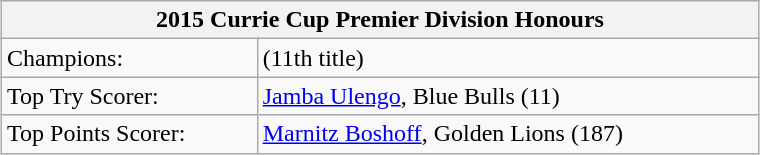<table class="wikitable" style="text-align:left; font-size:100%; width:40%; margin:1em auto 1em auto;">
<tr>
<th colspan=2>2015 Currie Cup Premier Division Honours</th>
</tr>
<tr>
<td>Champions:</td>
<td> (11th title)</td>
</tr>
<tr>
<td>Top Try Scorer:</td>
<td><a href='#'>Jamba Ulengo</a>, Blue Bulls (11)</td>
</tr>
<tr>
<td>Top Points Scorer:</td>
<td><a href='#'>Marnitz Boshoff</a>, Golden Lions (187)</td>
</tr>
</table>
